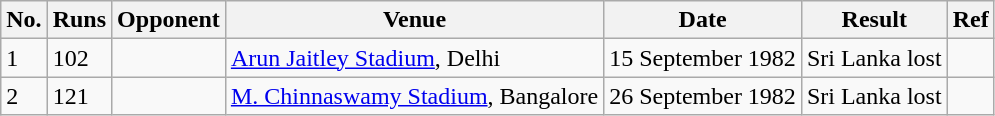<table class="wikitable">
<tr>
<th>No.</th>
<th>Runs</th>
<th>Opponent</th>
<th>Venue</th>
<th>Date</th>
<th>Result</th>
<th>Ref</th>
</tr>
<tr>
<td>1</td>
<td>102</td>
<td></td>
<td><a href='#'>Arun Jaitley Stadium</a>, Delhi</td>
<td>15 September 1982</td>
<td>Sri Lanka lost</td>
<td></td>
</tr>
<tr>
<td>2</td>
<td>121</td>
<td></td>
<td><a href='#'>M. Chinnaswamy Stadium</a>, Bangalore</td>
<td>26 September 1982</td>
<td>Sri Lanka lost</td>
<td></td>
</tr>
</table>
